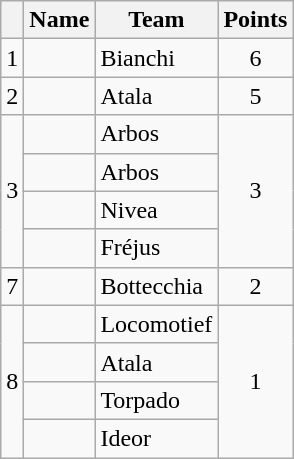<table class="wikitable">
<tr>
<th></th>
<th>Name</th>
<th>Team</th>
<th>Points</th>
</tr>
<tr>
<td>1</td>
<td></td>
<td>Bianchi</td>
<td style="text-align:center">6</td>
</tr>
<tr>
<td>2</td>
<td></td>
<td>Atala</td>
<td style="text-align:center">5</td>
</tr>
<tr>
<td rowspan="4">3</td>
<td></td>
<td>Arbos</td>
<td style="text-align:center" rowspan="4">3</td>
</tr>
<tr>
<td></td>
<td>Arbos</td>
</tr>
<tr>
<td></td>
<td>Nivea</td>
</tr>
<tr>
<td></td>
<td>Fréjus</td>
</tr>
<tr>
<td>7</td>
<td></td>
<td>Bottecchia</td>
<td style="text-align:center">2</td>
</tr>
<tr>
<td rowspan="4">8</td>
<td></td>
<td>Locomotief</td>
<td style="text-align:center" rowspan="4">1</td>
</tr>
<tr>
<td></td>
<td>Atala</td>
</tr>
<tr>
<td></td>
<td>Torpado</td>
</tr>
<tr>
<td></td>
<td>Ideor</td>
</tr>
</table>
